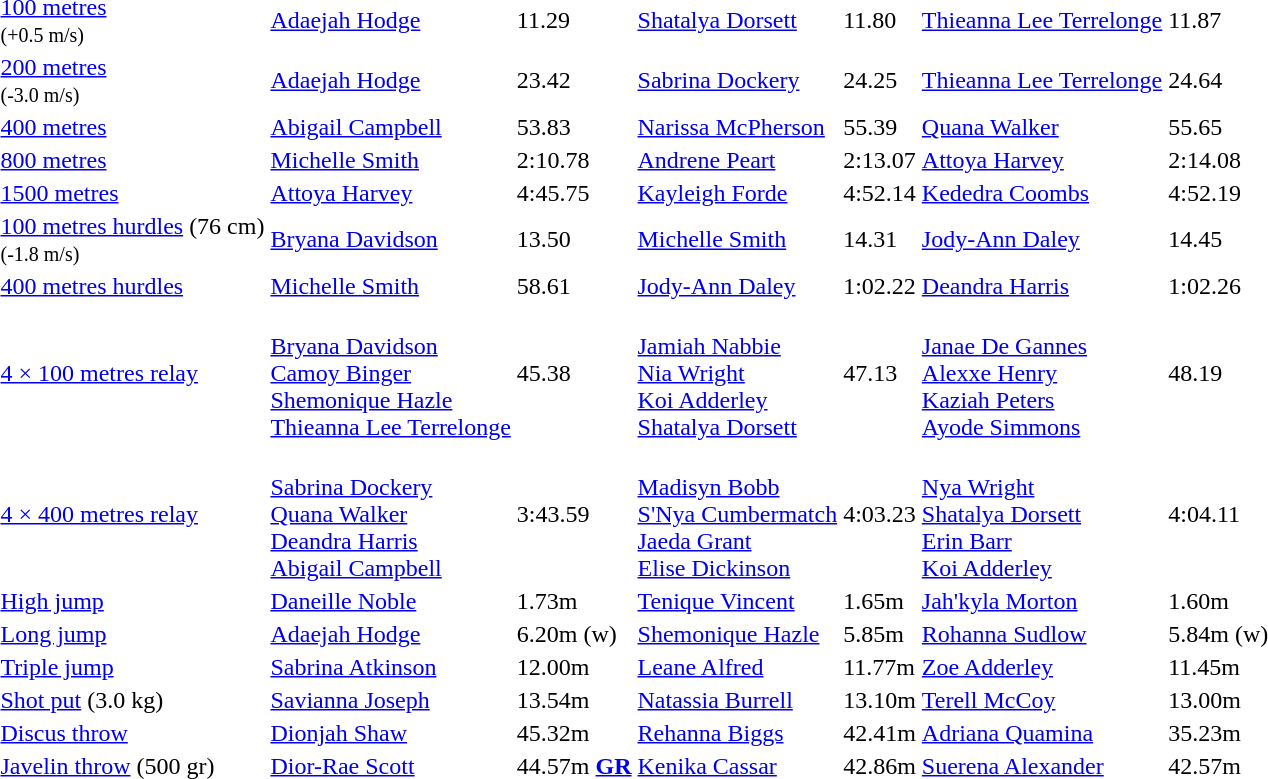<table>
<tr>
<td><a href='#'>100 metres</a> <br> <small>(+0.5 m/s)</small></td>
<td align=left><a href='#'>Adaejah Hodge</a> <br> </td>
<td>11.29</td>
<td align=left><a href='#'>Shatalya Dorsett</a> <br> </td>
<td>11.80</td>
<td align=left><a href='#'>Thieanna Lee Terrelonge</a> <br> </td>
<td>11.87</td>
</tr>
<tr>
<td><a href='#'>200 metres</a> <br> <small>(-3.0 m/s)</small></td>
<td align=left><a href='#'>Adaejah Hodge</a> <br> </td>
<td>23.42</td>
<td align=left><a href='#'>Sabrina Dockery</a> <br> </td>
<td>24.25</td>
<td align=left><a href='#'>Thieanna Lee Terrelonge</a> <br> </td>
<td>24.64</td>
</tr>
<tr>
<td><a href='#'>400 metres</a></td>
<td align=left><a href='#'>Abigail Campbell</a> <br> </td>
<td>53.83</td>
<td align=left><a href='#'>Narissa McPherson</a> <br> </td>
<td>55.39</td>
<td align=left><a href='#'>Quana Walker</a> <br> </td>
<td>55.65</td>
</tr>
<tr>
<td><a href='#'>800 metres</a></td>
<td align=left><a href='#'>Michelle Smith</a> <br> </td>
<td>2:10.78</td>
<td align=left><a href='#'>Andrene Peart</a> <br> </td>
<td>2:13.07</td>
<td align=left><a href='#'>Attoya Harvey</a> <br> </td>
<td>2:14.08</td>
</tr>
<tr>
<td><a href='#'>1500 metres</a></td>
<td align=left><a href='#'>Attoya Harvey</a> <br> </td>
<td>4:45.75</td>
<td align=left><a href='#'>Kayleigh Forde</a> <br> </td>
<td>4:52.14</td>
<td align=left><a href='#'>Kededra Coombs</a> <br> </td>
<td>4:52.19</td>
</tr>
<tr>
<td><a href='#'>100 metres hurdles</a> (76 cm) <br> <small>(-1.8 m/s)</small></td>
<td align=left><a href='#'>Bryana Davidson</a> <br> </td>
<td>13.50</td>
<td align=left><a href='#'>Michelle Smith</a> <br> </td>
<td>14.31</td>
<td align=left><a href='#'>Jody-Ann Daley</a> <br> </td>
<td>14.45</td>
</tr>
<tr>
<td><a href='#'>400 metres hurdles</a></td>
<td align=left><a href='#'>Michelle Smith</a> <br> </td>
<td>58.61</td>
<td align=left><a href='#'>Jody-Ann Daley</a> <br> </td>
<td>1:02.22</td>
<td align=left><a href='#'>Deandra Harris</a> <br> </td>
<td>1:02.26</td>
</tr>
<tr>
<td><a href='#'>4 × 100 metres relay</a></td>
<td align=left><br><a href='#'>Bryana Davidson</a><br><a href='#'>Camoy Binger</a><br><a href='#'>Shemonique Hazle</a><br><a href='#'>Thieanna Lee Terrelonge</a></td>
<td>45.38</td>
<td align=left><br><a href='#'>Jamiah Nabbie</a><br><a href='#'>Nia Wright</a><br><a href='#'>Koi Adderley</a><br><a href='#'>Shatalya Dorsett</a></td>
<td>47.13</td>
<td align=left><br><a href='#'>Janae De Gannes</a><br><a href='#'>Alexxe Henry</a><br><a href='#'>Kaziah Peters</a><br><a href='#'>Ayode Simmons</a></td>
<td>48.19</td>
</tr>
<tr>
<td><a href='#'>4 × 400 metres relay</a></td>
<td align=left> <br> <a href='#'>Sabrina Dockery</a><br><a href='#'>Quana Walker</a><br><a href='#'>Deandra Harris</a><br><a href='#'>Abigail Campbell</a></td>
<td>3:43.59</td>
<td align=left><br><a href='#'>Madisyn Bobb</a><br><a href='#'>S'Nya Cumbermatch</a><br><a href='#'>Jaeda Grant</a><br><a href='#'>Elise Dickinson</a></td>
<td>4:03.23</td>
<td align=left><br><a href='#'>Nya Wright</a><br><a href='#'>Shatalya Dorsett</a><br><a href='#'>Erin Barr</a><br><a href='#'>Koi Adderley</a></td>
<td>4:04.11</td>
</tr>
<tr>
<td><a href='#'>High jump</a></td>
<td align=left><a href='#'>Daneille Noble</a> <br> </td>
<td>1.73m</td>
<td align=left><a href='#'>Tenique Vincent</a> <br> </td>
<td>1.65m</td>
<td align=left><a href='#'>Jah'kyla Morton</a> <br> </td>
<td>1.60m</td>
</tr>
<tr>
<td><a href='#'>Long jump</a></td>
<td align=left><a href='#'>Adaejah Hodge</a> <br> </td>
<td>6.20m (w)</td>
<td align=left><a href='#'>Shemonique Hazle</a> <br> </td>
<td>5.85m</td>
<td align=left><a href='#'>Rohanna Sudlow</a> <br> </td>
<td>5.84m (w)</td>
</tr>
<tr>
<td><a href='#'>Triple jump</a></td>
<td align=left><a href='#'>Sabrina Atkinson</a> <br> </td>
<td>12.00m</td>
<td align=left><a href='#'>Leane Alfred</a> <br> </td>
<td>11.77m</td>
<td align=left><a href='#'>Zoe Adderley</a> <br> </td>
<td>11.45m</td>
</tr>
<tr>
<td><a href='#'>Shot put</a> (3.0 kg)</td>
<td align=left><a href='#'>Savianna Joseph</a> <br> </td>
<td>13.54m</td>
<td align=left><a href='#'>Natassia Burrell</a> <br> </td>
<td>13.10m</td>
<td align=left><a href='#'>Terell McCoy</a> <br> </td>
<td>13.00m</td>
</tr>
<tr>
<td><a href='#'>Discus throw</a></td>
<td align=left><a href='#'>Dionjah Shaw</a> <br> </td>
<td>45.32m</td>
<td align=left><a href='#'>Rehanna Biggs</a> <br> </td>
<td>42.41m</td>
<td align=left><a href='#'>Adriana Quamina</a> <br> </td>
<td>35.23m</td>
</tr>
<tr>
<td><a href='#'>Javelin throw</a> (500 gr)</td>
<td align=left><a href='#'>Dior-Rae Scott</a> <br> </td>
<td>44.57m <strong><a href='#'>GR</a></strong></td>
<td align=left><a href='#'>Kenika Cassar</a> <br> </td>
<td>42.86m</td>
<td align=left><a href='#'>Suerena Alexander</a> <br> </td>
<td>42.57m</td>
</tr>
</table>
